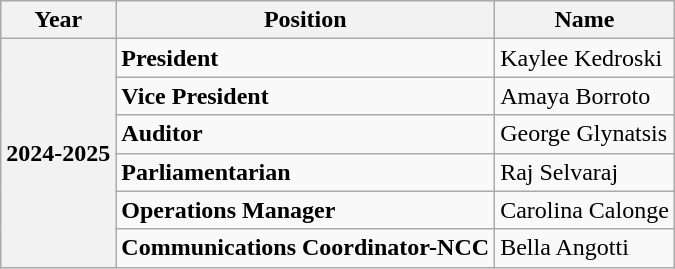<table class="wikitable">
<tr>
<th>Year</th>
<th>Position</th>
<th>Name</th>
</tr>
<tr>
<th rowspan="6"><strong>2024-2025</strong></th>
<td><strong>President</strong></td>
<td>Kaylee Kedroski</td>
</tr>
<tr>
<td><strong>Vice President</strong></td>
<td>Amaya Borroto</td>
</tr>
<tr>
<td><strong>Auditor</strong></td>
<td>George Glynatsis</td>
</tr>
<tr>
<td><strong>Parliamentarian</strong></td>
<td>Raj Selvaraj</td>
</tr>
<tr>
<td><strong>Operations Manager</strong></td>
<td>Carolina Calonge</td>
</tr>
<tr>
<td><strong>Communications Coordinator-NCC</strong></td>
<td>Bella Angotti</td>
</tr>
</table>
